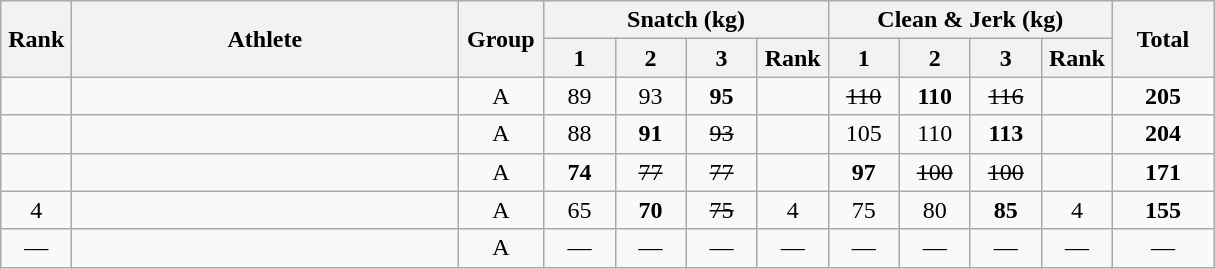<table class = "wikitable" style="text-align:center;">
<tr>
<th rowspan=2 width=40>Rank</th>
<th rowspan=2 width=250>Athlete</th>
<th rowspan=2 width=50>Group</th>
<th colspan=4>Snatch (kg)</th>
<th colspan=4>Clean & Jerk (kg)</th>
<th rowspan=2 width=60>Total</th>
</tr>
<tr>
<th width=40>1</th>
<th width=40>2</th>
<th width=40>3</th>
<th width=40>Rank</th>
<th width=40>1</th>
<th width=40>2</th>
<th width=40>3</th>
<th width=40>Rank</th>
</tr>
<tr>
<td></td>
<td align=left></td>
<td>A</td>
<td>89</td>
<td>93</td>
<td><strong>95</strong></td>
<td></td>
<td><s>110</s></td>
<td><strong>110</strong></td>
<td><s>116</s></td>
<td></td>
<td><strong>205</strong></td>
</tr>
<tr>
<td></td>
<td align=left></td>
<td>A</td>
<td>88</td>
<td><strong>91</strong></td>
<td><s>93</s></td>
<td></td>
<td>105</td>
<td>110</td>
<td><strong>113</strong></td>
<td></td>
<td><strong>204</strong></td>
</tr>
<tr>
<td></td>
<td align=left></td>
<td>A</td>
<td><strong>74</strong></td>
<td><s>77</s></td>
<td><s>77</s></td>
<td></td>
<td><strong>97</strong></td>
<td><s>100</s></td>
<td><s>100</s></td>
<td></td>
<td><strong>171</strong></td>
</tr>
<tr>
<td>4</td>
<td align=left></td>
<td>A</td>
<td>65</td>
<td><strong>70</strong></td>
<td><s>75</s></td>
<td>4</td>
<td>75</td>
<td>80</td>
<td><strong>85</strong></td>
<td>4</td>
<td><strong>155</strong></td>
</tr>
<tr>
<td>—</td>
<td align=left></td>
<td>A</td>
<td>—</td>
<td>—</td>
<td>—</td>
<td>—</td>
<td>—</td>
<td>—</td>
<td>—</td>
<td>—</td>
<td>—</td>
</tr>
</table>
